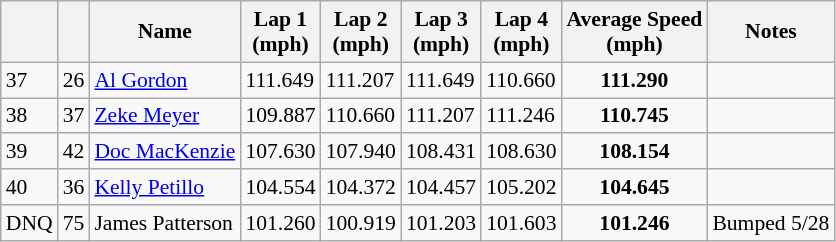<table class="wikitable" style="font-size: 90%;">
<tr align="center">
<th></th>
<th></th>
<th>Name</th>
<th>Lap 1<br>(mph)</th>
<th>Lap 2<br>(mph)</th>
<th>Lap 3<br>(mph)</th>
<th>Lap 4<br>(mph)</th>
<th>Average Speed<br>(mph)</th>
<th>Notes</th>
</tr>
<tr>
<td>37</td>
<td>26</td>
<td> <a href='#'>Al Gordon</a> <strong></strong></td>
<td>111.649</td>
<td>111.207</td>
<td>111.649</td>
<td>110.660</td>
<td align=center><strong>111.290</strong></td>
<td></td>
</tr>
<tr>
<td>38</td>
<td>37</td>
<td> <a href='#'>Zeke Meyer</a></td>
<td>109.887</td>
<td>110.660</td>
<td>111.207</td>
<td>111.246</td>
<td align=center><strong>110.745</strong></td>
<td></td>
</tr>
<tr>
<td>39</td>
<td>42</td>
<td> <a href='#'>Doc MacKenzie</a> <strong></strong></td>
<td>107.630</td>
<td>107.940</td>
<td>108.431</td>
<td>108.630</td>
<td align=center><strong>108.154</strong></td>
<td></td>
</tr>
<tr>
<td>40</td>
<td>36</td>
<td> <a href='#'>Kelly Petillo</a> <strong></strong></td>
<td>104.554</td>
<td>104.372</td>
<td>104.457</td>
<td>105.202</td>
<td align=center><strong>104.645</strong></td>
<td></td>
</tr>
<tr>
<td>DNQ</td>
<td>75</td>
<td> James Patterson</td>
<td>101.260</td>
<td>100.919</td>
<td>101.203</td>
<td>101.603</td>
<td align=center><strong>101.246</strong></td>
<td>Bumped 5/28</td>
</tr>
</table>
